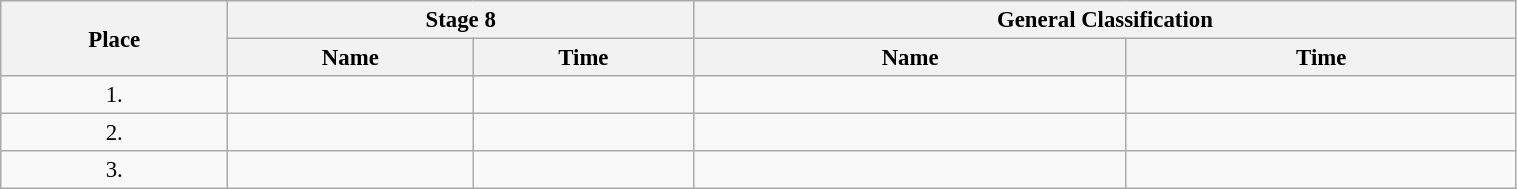<table class=wikitable style="font-size:95%" width="80%">
<tr>
<th rowspan="2">Place</th>
<th colspan="2">Stage 8</th>
<th colspan="2">General Classification</th>
</tr>
<tr>
<th>Name</th>
<th>Time</th>
<th>Name</th>
<th>Time</th>
</tr>
<tr>
<td align="center">1.</td>
<td></td>
<td></td>
<td></td>
<td></td>
</tr>
<tr>
<td align="center">2.</td>
<td></td>
<td></td>
<td></td>
<td></td>
</tr>
<tr>
<td align="center">3.</td>
<td></td>
<td></td>
<td></td>
<td></td>
</tr>
</table>
